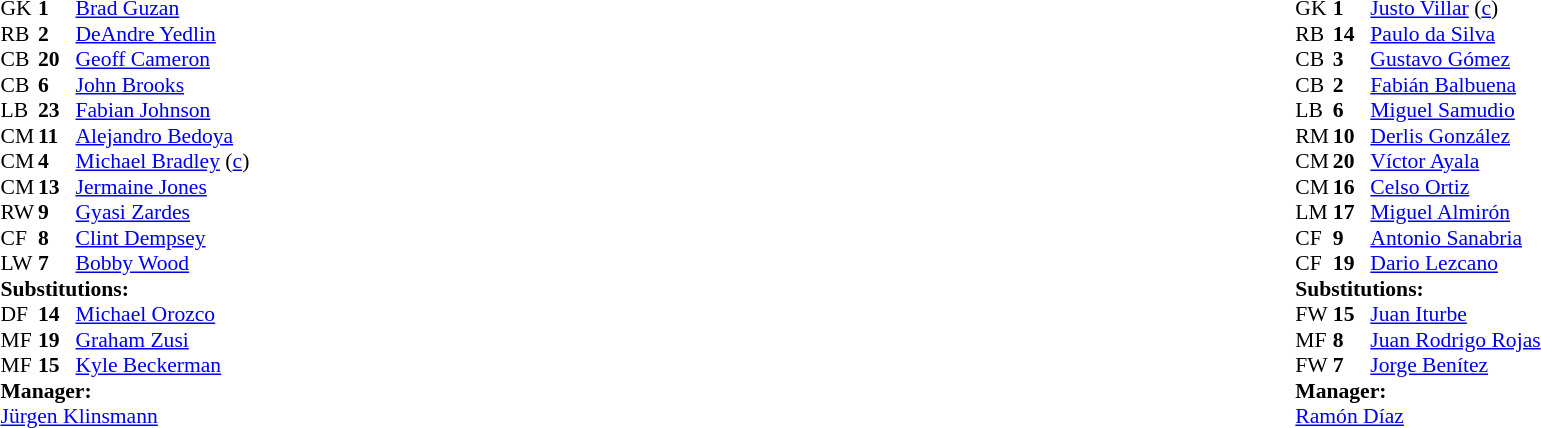<table width="100%">
<tr>
<td valign="top" width="40%"><br><table style="font-size:90%" cellspacing="0" cellpadding="0">
<tr>
<th width=25></th>
<th width=25></th>
</tr>
<tr>
<td>GK</td>
<td><strong>1</strong></td>
<td><a href='#'>Brad Guzan</a></td>
</tr>
<tr>
<td>RB</td>
<td><strong>2</strong></td>
<td><a href='#'>DeAndre Yedlin</a></td>
<td></td>
</tr>
<tr>
<td>CB</td>
<td><strong>20</strong></td>
<td><a href='#'>Geoff Cameron</a></td>
</tr>
<tr>
<td>CB</td>
<td><strong>6</strong></td>
<td><a href='#'>John Brooks</a></td>
<td></td>
</tr>
<tr>
<td>LB</td>
<td><strong>23</strong></td>
<td><a href='#'>Fabian Johnson</a></td>
<td></td>
</tr>
<tr>
<td>CM</td>
<td><strong>11</strong></td>
<td><a href='#'>Alejandro Bedoya</a></td>
<td></td>
<td></td>
</tr>
<tr>
<td>CM</td>
<td><strong>4</strong></td>
<td><a href='#'>Michael Bradley</a> (<a href='#'>c</a>)</td>
<td></td>
</tr>
<tr>
<td>CM</td>
<td><strong>13</strong></td>
<td><a href='#'>Jermaine Jones</a></td>
<td></td>
</tr>
<tr>
<td>RW</td>
<td><strong>9</strong></td>
<td><a href='#'>Gyasi Zardes</a></td>
</tr>
<tr>
<td>CF</td>
<td><strong>8</strong></td>
<td><a href='#'>Clint Dempsey</a></td>
<td></td>
<td></td>
</tr>
<tr>
<td>LW</td>
<td><strong>7</strong></td>
<td><a href='#'>Bobby Wood</a></td>
<td></td>
<td></td>
</tr>
<tr>
<td colspan=3><strong>Substitutions:</strong></td>
</tr>
<tr>
<td>DF</td>
<td><strong>14</strong></td>
<td><a href='#'>Michael Orozco</a></td>
<td></td>
<td></td>
</tr>
<tr>
<td>MF</td>
<td><strong>19</strong></td>
<td><a href='#'>Graham Zusi</a></td>
<td></td>
<td></td>
</tr>
<tr>
<td>MF</td>
<td><strong>15</strong></td>
<td><a href='#'>Kyle Beckerman</a></td>
<td></td>
<td></td>
</tr>
<tr>
<td colspan=3><strong>Manager:</strong></td>
</tr>
<tr>
<td colspan=3> <a href='#'>Jürgen Klinsmann</a></td>
</tr>
</table>
</td>
<td valign="top"></td>
<td valign="top" width="50%"><br><table style="font-size:90%; margin:auto" cellspacing="0" cellpadding="0">
<tr>
<th width=25></th>
<th width=25></th>
</tr>
<tr>
<td>GK</td>
<td><strong>1</strong></td>
<td><a href='#'>Justo Villar</a> (<a href='#'>c</a>)</td>
</tr>
<tr>
<td>RB</td>
<td><strong>14</strong></td>
<td><a href='#'>Paulo da Silva</a></td>
</tr>
<tr>
<td>CB</td>
<td><strong>3</strong></td>
<td><a href='#'>Gustavo Gómez</a></td>
</tr>
<tr>
<td>CB</td>
<td><strong>2</strong></td>
<td><a href='#'>Fabián Balbuena</a></td>
<td></td>
<td></td>
</tr>
<tr>
<td>LB</td>
<td><strong>6</strong></td>
<td><a href='#'>Miguel Samudio</a></td>
</tr>
<tr>
<td>RM</td>
<td><strong>10</strong></td>
<td><a href='#'>Derlis González</a></td>
</tr>
<tr>
<td>CM</td>
<td><strong>20</strong></td>
<td><a href='#'>Víctor Ayala</a></td>
<td></td>
</tr>
<tr>
<td>CM</td>
<td><strong>16</strong></td>
<td><a href='#'>Celso Ortiz</a></td>
<td></td>
<td></td>
</tr>
<tr>
<td>LM</td>
<td><strong>17</strong></td>
<td><a href='#'>Miguel Almirón</a></td>
</tr>
<tr>
<td>CF</td>
<td><strong>9</strong></td>
<td><a href='#'>Antonio Sanabria</a></td>
<td></td>
<td></td>
</tr>
<tr>
<td>CF</td>
<td><strong>19</strong></td>
<td><a href='#'>Dario Lezcano</a></td>
</tr>
<tr>
<td colspan=3><strong>Substitutions:</strong></td>
</tr>
<tr>
<td>FW</td>
<td><strong>15</strong></td>
<td><a href='#'>Juan Iturbe</a></td>
<td></td>
<td></td>
</tr>
<tr>
<td>MF</td>
<td><strong>8</strong></td>
<td><a href='#'>Juan Rodrigo Rojas</a></td>
<td></td>
<td></td>
</tr>
<tr>
<td>FW</td>
<td><strong>7</strong></td>
<td><a href='#'>Jorge Benítez</a></td>
<td></td>
<td></td>
</tr>
<tr>
<td colspan=3><strong>Manager:</strong></td>
</tr>
<tr>
<td colspan=3> <a href='#'>Ramón Díaz</a></td>
</tr>
</table>
</td>
</tr>
</table>
